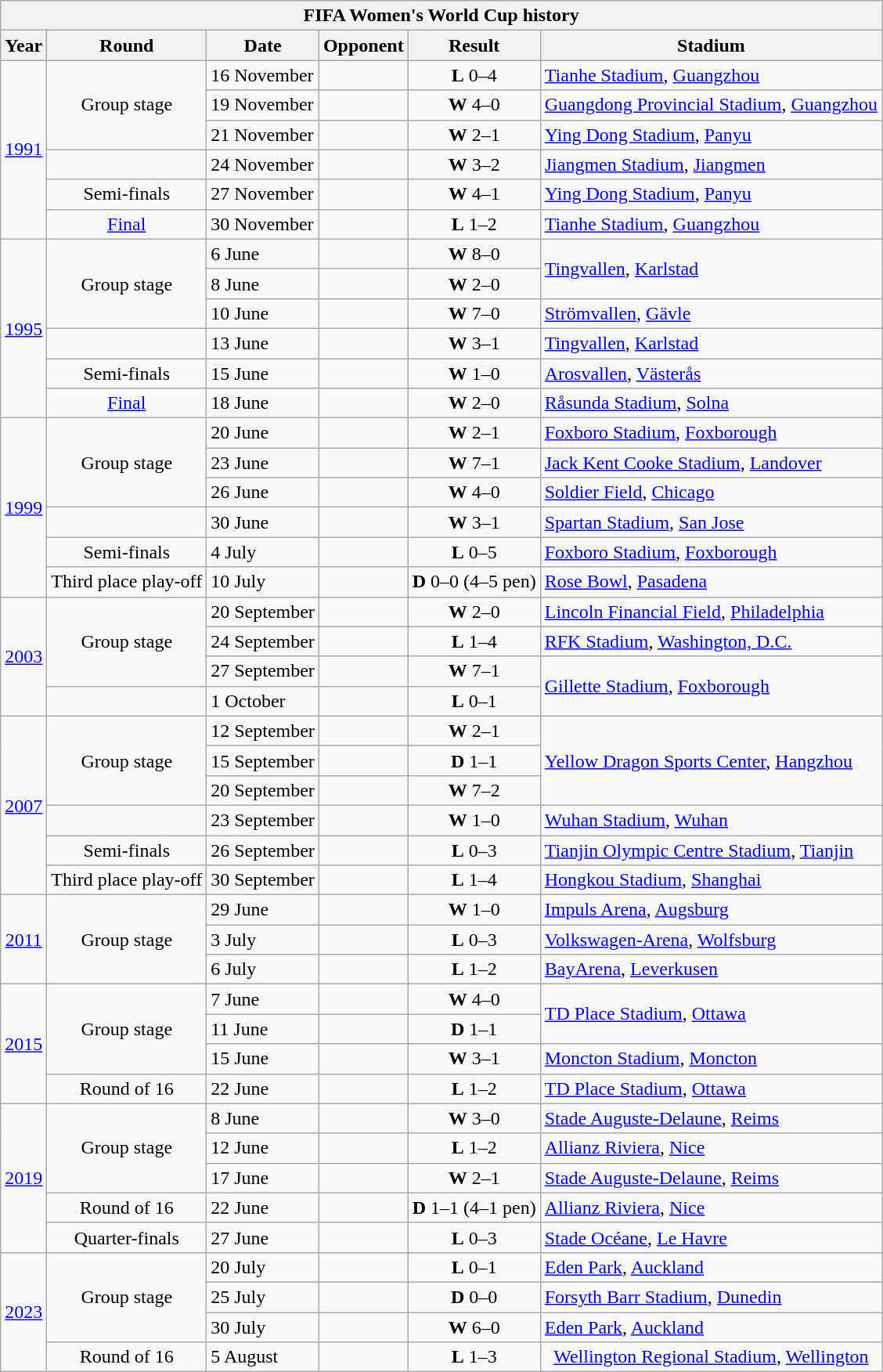<table class="wikitable collapsible collapsed" style="text-align: center;font-size:">
<tr>
<th colspan=6>FIFA Women's World Cup history</th>
</tr>
<tr>
<th>Year</th>
<th>Round</th>
<th>Date</th>
<th>Opponent</th>
<th>Result</th>
<th>Stadium</th>
</tr>
<tr>
<td rowspan=6> <a href='#'>1991</a></td>
<td rowspan=3>Group stage</td>
<td align="left">16 November</td>
<td align="left"></td>
<td><strong>L</strong> 0–4</td>
<td align="left"><a href='#'>Tianhe Stadium</a>, <a href='#'>Guangzhou</a></td>
</tr>
<tr>
<td align="left">19 November</td>
<td align="left"></td>
<td><strong>W</strong> 4–0</td>
<td align="left"><a href='#'>Guangdong Provincial Stadium</a>, <a href='#'>Guangzhou</a></td>
</tr>
<tr>
<td align="left">21 November</td>
<td align="left"></td>
<td><strong>W</strong> 2–1</td>
<td align="left"><a href='#'>Ying Dong Stadium</a>, <a href='#'>Panyu</a></td>
</tr>
<tr>
<td></td>
<td align="left">24 November</td>
<td align="left"></td>
<td><strong>W</strong> 3–2</td>
<td align="left"><a href='#'>Jiangmen Stadium</a>, <a href='#'>Jiangmen</a></td>
</tr>
<tr>
<td>Semi-finals</td>
<td align="left">27 November</td>
<td align="left"></td>
<td><strong>W</strong> 4–1</td>
<td align="left"><a href='#'>Ying Dong Stadium</a>, <a href='#'>Panyu</a></td>
</tr>
<tr>
<td><a href='#'>Final</a></td>
<td align="left">30 November</td>
<td align="left"></td>
<td><strong>L</strong> 1–2</td>
<td align="left"><a href='#'>Tianhe Stadium</a>, <a href='#'>Guangzhou</a></td>
</tr>
<tr>
<td rowspan=6> <a href='#'>1995</a></td>
<td rowspan=3>Group stage</td>
<td align="left">6 June</td>
<td align="left"></td>
<td><strong>W</strong> 8–0</td>
<td rowspan=2 align="left"><a href='#'>Tingvallen</a>, <a href='#'>Karlstad</a></td>
</tr>
<tr>
<td align="left">8 June</td>
<td align="left"></td>
<td><strong>W</strong> 2–0</td>
</tr>
<tr>
<td align="left">10 June</td>
<td align="left"></td>
<td><strong>W</strong> 7–0</td>
<td align="left"><a href='#'>Strömvallen</a>, <a href='#'>Gävle</a></td>
</tr>
<tr>
<td></td>
<td align="left">13 June</td>
<td align="left"></td>
<td><strong>W</strong> 3–1</td>
<td align="left"><a href='#'>Tingvallen</a>, <a href='#'>Karlstad</a></td>
</tr>
<tr>
<td>Semi-finals</td>
<td align="left">15 June</td>
<td align="left"></td>
<td><strong>W</strong> 1–0</td>
<td align="left"><a href='#'>Arosvallen</a>, <a href='#'>Västerås</a></td>
</tr>
<tr>
<td><a href='#'>Final</a></td>
<td align="left">18 June</td>
<td align="left"></td>
<td><strong>W</strong> 2–0</td>
<td align="left"><a href='#'>Råsunda Stadium</a>, <a href='#'>Solna</a></td>
</tr>
<tr>
<td rowspan=6> <a href='#'>1999</a></td>
<td rowspan=3>Group stage</td>
<td align="left">20 June</td>
<td align="left"></td>
<td><strong>W</strong> 2–1</td>
<td align="left"><a href='#'>Foxboro Stadium</a>, <a href='#'>Foxborough</a></td>
</tr>
<tr>
<td align="left">23 June</td>
<td align="left"></td>
<td><strong>W</strong> 7–1</td>
<td align="left"><a href='#'>Jack Kent Cooke Stadium</a>, <a href='#'>Landover</a></td>
</tr>
<tr>
<td align="left">26 June</td>
<td align="left"></td>
<td><strong>W</strong> 4–0</td>
<td align="left"><a href='#'>Soldier Field</a>, <a href='#'>Chicago</a></td>
</tr>
<tr>
<td></td>
<td align="left">30 June</td>
<td align="left"></td>
<td><strong>W</strong> 3–1</td>
<td align="left"><a href='#'>Spartan Stadium</a>, <a href='#'>San Jose</a></td>
</tr>
<tr>
<td>Semi-finals</td>
<td align="left">4 July</td>
<td align="left"></td>
<td><strong>L</strong> 0–5</td>
<td align="left"><a href='#'>Foxboro Stadium</a>, <a href='#'>Foxborough</a></td>
</tr>
<tr>
<td>Third place play-off</td>
<td align="left">10 July</td>
<td align="left"></td>
<td><strong>D</strong> 0–0 (4–5 pen)</td>
<td align="left"><a href='#'>Rose Bowl</a>, <a href='#'>Pasadena</a></td>
</tr>
<tr>
<td rowspan=4> <a href='#'>2003</a></td>
<td rowspan=3>Group stage</td>
<td align="left">20 September</td>
<td align="left"></td>
<td><strong>W</strong> 2–0</td>
<td align="left"><a href='#'>Lincoln Financial Field</a>, <a href='#'>Philadelphia</a></td>
</tr>
<tr>
<td align="left">24 September</td>
<td align="left"></td>
<td><strong>L</strong> 1–4</td>
<td align="left"><a href='#'>RFK Stadium</a>, <a href='#'>Washington, D.C.</a></td>
</tr>
<tr>
<td align="left">27 September</td>
<td align="left"></td>
<td><strong>W</strong> 7–1</td>
<td rowspan=2 align="left"><a href='#'>Gillette Stadium</a>, <a href='#'>Foxborough</a></td>
</tr>
<tr>
<td></td>
<td align="left">1 October</td>
<td align="left"></td>
<td><strong>L</strong> 0–1</td>
</tr>
<tr>
<td rowspan=6> <a href='#'>2007</a></td>
<td rowspan=3>Group stage</td>
<td align="left">12 September</td>
<td align="left"></td>
<td><strong>W</strong> 2–1</td>
<td rowspan=3 align="left"><a href='#'>Yellow Dragon Sports Center</a>, <a href='#'>Hangzhou</a></td>
</tr>
<tr>
<td align="left">15 September</td>
<td align="left"></td>
<td><strong>D</strong> 1–1</td>
</tr>
<tr>
<td align="left">20 September</td>
<td align="left"></td>
<td><strong>W</strong> 7–2</td>
</tr>
<tr>
<td></td>
<td align="left">23 September</td>
<td align="left"></td>
<td><strong>W</strong> 1–0</td>
<td align="left"><a href='#'>Wuhan Stadium</a>, <a href='#'>Wuhan</a></td>
</tr>
<tr>
<td>Semi-finals</td>
<td align="left">26 September</td>
<td align="left"></td>
<td><strong>L</strong> 0–3</td>
<td align="left"><a href='#'>Tianjin Olympic Centre Stadium</a>, <a href='#'>Tianjin</a></td>
</tr>
<tr>
<td>Third place play-off</td>
<td align="left">30 September</td>
<td align="left"></td>
<td><strong>L</strong> 1–4</td>
<td align="left"><a href='#'>Hongkou Stadium</a>, <a href='#'>Shanghai</a></td>
</tr>
<tr>
<td rowspan=3> <a href='#'>2011</a></td>
<td rowspan=3>Group stage</td>
<td align="left">29 June</td>
<td align="left"></td>
<td><strong>W</strong> 1–0</td>
<td align="left"><a href='#'>Impuls Arena</a>, <a href='#'>Augsburg</a></td>
</tr>
<tr>
<td align="left">3 July</td>
<td align="left"></td>
<td><strong>L</strong> 0–3</td>
<td align="left"><a href='#'>Volkswagen-Arena</a>, <a href='#'>Wolfsburg</a></td>
</tr>
<tr>
<td align="left">6 July</td>
<td align="left"></td>
<td><strong>L</strong> 1–2</td>
<td align="left"><a href='#'>BayArena</a>, <a href='#'>Leverkusen</a></td>
</tr>
<tr>
<td rowspan=4> <a href='#'>2015</a></td>
<td rowspan=3>Group stage</td>
<td align="left">7 June</td>
<td align="left"></td>
<td><strong>W</strong> 4–0</td>
<td rowspan=2 align="left"><a href='#'>TD Place Stadium</a>, <a href='#'>Ottawa</a></td>
</tr>
<tr>
<td align="left">11 June</td>
<td align="left"></td>
<td><strong>D</strong> 1–1</td>
</tr>
<tr>
<td align="left">15 June</td>
<td align="left"></td>
<td><strong>W</strong> 3–1</td>
<td align="left"><a href='#'>Moncton Stadium</a>, <a href='#'>Moncton</a></td>
</tr>
<tr>
<td>Round of 16</td>
<td align="left">22 June</td>
<td align="left"></td>
<td><strong>L</strong> 1–2</td>
<td align="left"><a href='#'>TD Place Stadium</a>, <a href='#'>Ottawa</a></td>
</tr>
<tr>
<td rowspan=5> <a href='#'>2019</a></td>
<td rowspan=3>Group stage</td>
<td align="left">8 June</td>
<td align="left"></td>
<td><strong>W</strong> 3–0</td>
<td align="left"><a href='#'>Stade Auguste-Delaune</a>, <a href='#'>Reims</a></td>
</tr>
<tr>
<td align="left">12 June</td>
<td align="left"></td>
<td><strong>L</strong> 1–2</td>
<td align="left"><a href='#'>Allianz Riviera</a>, <a href='#'>Nice</a></td>
</tr>
<tr>
<td align="left">17 June</td>
<td align="left"></td>
<td><strong>W</strong> 2–1</td>
<td align="left"><a href='#'>Stade Auguste-Delaune</a>, <a href='#'>Reims</a></td>
</tr>
<tr>
<td>Round of 16</td>
<td align="left">22 June</td>
<td align="left"></td>
<td><strong>D</strong> 1–1 (4–1 pen)</td>
<td align="left"><a href='#'>Allianz Riviera</a>, <a href='#'>Nice</a></td>
</tr>
<tr>
<td>Quarter-finals</td>
<td align="left">27 June</td>
<td align="left"></td>
<td><strong>L</strong> 0–3</td>
<td align="left"><a href='#'>Stade Océane</a>, <a href='#'>Le Havre</a></td>
</tr>
<tr>
<td rowspan=4>  <a href='#'>2023</a></td>
<td rowspan=3>Group stage</td>
<td align="left">20 July</td>
<td align="left"></td>
<td><strong>L</strong> 0–1</td>
<td align="left"><a href='#'>Eden Park</a>, <a href='#'>Auckland</a></td>
</tr>
<tr>
<td align="left">25 July</td>
<td align="left"></td>
<td><strong>D</strong> 0–0</td>
<td align="left"><a href='#'>Forsyth Barr Stadium</a>, <a href='#'>Dunedin</a></td>
</tr>
<tr>
<td align="left">30 July</td>
<td align="left"></td>
<td><strong>W</strong> 6–0</td>
<td align="left"><a href='#'>Eden Park</a>, <a href='#'>Auckland</a></td>
</tr>
<tr>
<td>Round of 16</td>
<td align="left">5 August</td>
<td align="left"></td>
<td><strong>L</strong> 1–3</td>
<td><a href='#'>Wellington Regional Stadium</a>, <a href='#'>Wellington</a></td>
</tr>
</table>
